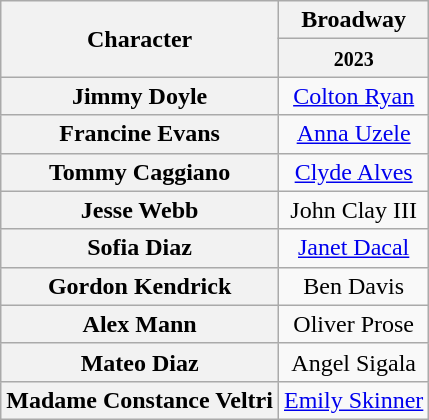<table class="wikitable" style="text-align:center;">
<tr>
<th rowspan="2">Character</th>
<th>Broadway</th>
</tr>
<tr>
<th><small>2023</small></th>
</tr>
<tr>
<th>Jimmy Doyle</th>
<td colspan="2"><a href='#'>Colton Ryan</a></td>
</tr>
<tr>
<th>Francine Evans</th>
<td colspan="2"><a href='#'>Anna Uzele</a></td>
</tr>
<tr>
<th>Tommy Caggiano</th>
<td colspan="2"><a href='#'>Clyde Alves</a></td>
</tr>
<tr>
<th>Jesse Webb</th>
<td colspan="2">John Clay III</td>
</tr>
<tr>
<th>Sofia Diaz</th>
<td colspan="2"><a href='#'>Janet Dacal</a></td>
</tr>
<tr>
<th>Gordon Kendrick</th>
<td colspan="2">Ben Davis</td>
</tr>
<tr>
<th>Alex Mann</th>
<td colspan="2">Oliver Prose</td>
</tr>
<tr>
<th>Mateo Diaz</th>
<td colspan="2">Angel Sigala</td>
</tr>
<tr>
<th>Madame Constance Veltri</th>
<td colspan="2"><a href='#'>Emily Skinner</a></td>
</tr>
</table>
